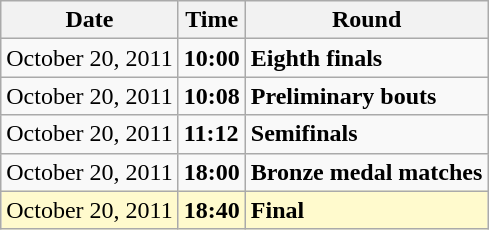<table class="wikitable">
<tr>
<th>Date</th>
<th>Time</th>
<th>Round</th>
</tr>
<tr>
<td>October 20, 2011</td>
<td><strong>10:00</strong></td>
<td><strong>Eighth finals</strong></td>
</tr>
<tr>
<td>October 20, 2011</td>
<td><strong>10:08</strong></td>
<td><strong>Preliminary bouts</strong></td>
</tr>
<tr>
<td>October 20, 2011</td>
<td><strong>11:12</strong></td>
<td><strong>Semifinals</strong></td>
</tr>
<tr>
<td>October 20, 2011</td>
<td><strong>18:00</strong></td>
<td><strong>Bronze medal matches</strong></td>
</tr>
<tr style=background:lemonchiffon>
<td>October 20, 2011</td>
<td><strong>18:40</strong></td>
<td><strong>Final</strong></td>
</tr>
</table>
